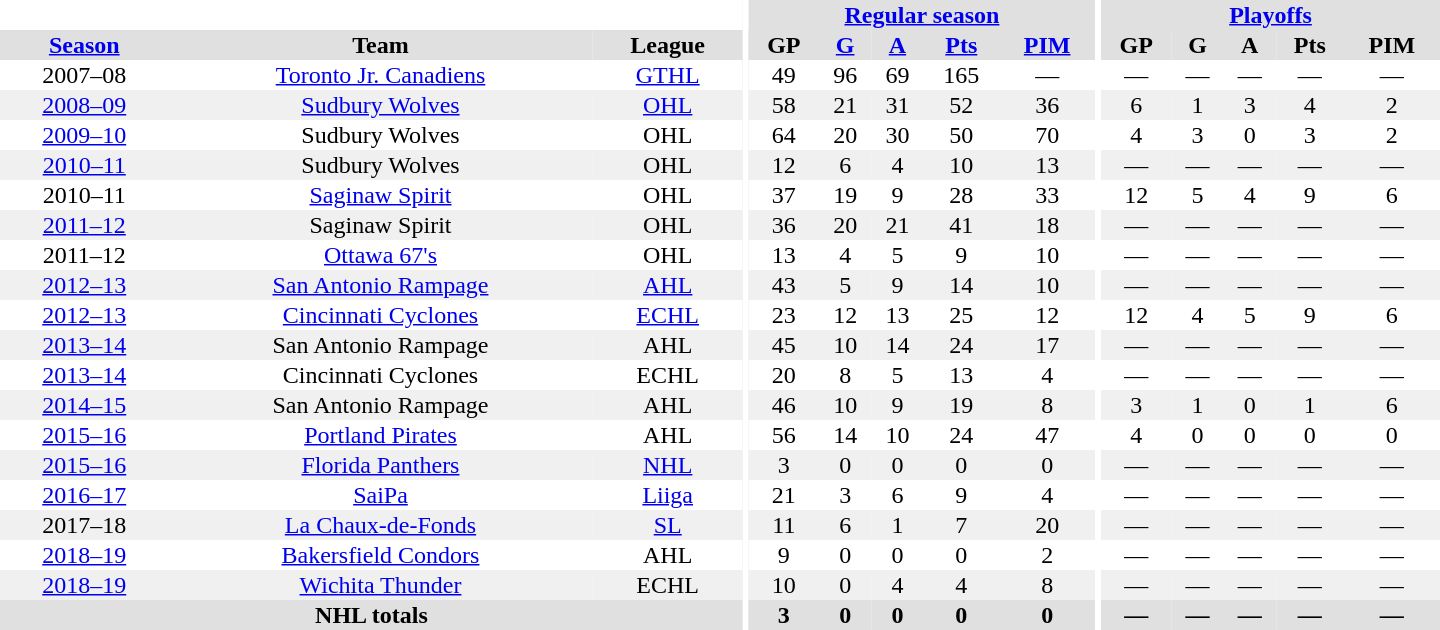<table border="0" cellpadding="1" cellspacing="0" style="text-align:center; width:60em">
<tr bgcolor="#e0e0e0">
<th colspan="3" bgcolor="#ffffff"></th>
<th rowspan="100" bgcolor="#ffffff"></th>
<th colspan="5"><a href='#'>Regular season</a></th>
<th rowspan="100" bgcolor="#ffffff"></th>
<th colspan="5"><a href='#'>Playoffs</a></th>
</tr>
<tr bgcolor="#e0e0e0">
<th><a href='#'>Season</a></th>
<th>Team</th>
<th>League</th>
<th>GP</th>
<th><a href='#'>G</a></th>
<th><a href='#'>A</a></th>
<th><a href='#'>Pts</a></th>
<th><a href='#'>PIM</a></th>
<th>GP</th>
<th>G</th>
<th>A</th>
<th>Pts</th>
<th>PIM</th>
</tr>
<tr>
<td>2007–08</td>
<td><a href='#'>Toronto Jr. Canadiens</a></td>
<td><a href='#'>GTHL</a></td>
<td>49</td>
<td>96</td>
<td>69</td>
<td>165</td>
<td>—</td>
<td>—</td>
<td>—</td>
<td>—</td>
<td>—</td>
<td>—</td>
</tr>
<tr bgcolor="#f0f0f0">
<td><a href='#'>2008–09</a></td>
<td><a href='#'>Sudbury Wolves</a></td>
<td><a href='#'>OHL</a></td>
<td>58</td>
<td>21</td>
<td>31</td>
<td>52</td>
<td>36</td>
<td>6</td>
<td>1</td>
<td>3</td>
<td>4</td>
<td>2</td>
</tr>
<tr>
<td><a href='#'>2009–10</a></td>
<td>Sudbury Wolves</td>
<td>OHL</td>
<td>64</td>
<td>20</td>
<td>30</td>
<td>50</td>
<td>70</td>
<td>4</td>
<td>3</td>
<td>0</td>
<td>3</td>
<td>2</td>
</tr>
<tr bgcolor="#f0f0f0">
<td><a href='#'>2010–11</a></td>
<td>Sudbury Wolves</td>
<td>OHL</td>
<td>12</td>
<td>6</td>
<td>4</td>
<td>10</td>
<td>13</td>
<td>—</td>
<td>—</td>
<td>—</td>
<td>—</td>
<td>—</td>
</tr>
<tr>
<td>2010–11</td>
<td><a href='#'>Saginaw Spirit</a></td>
<td>OHL</td>
<td>37</td>
<td>19</td>
<td>9</td>
<td>28</td>
<td>33</td>
<td>12</td>
<td>5</td>
<td>4</td>
<td>9</td>
<td>6</td>
</tr>
<tr bgcolor="#f0f0f0">
<td><a href='#'>2011–12</a></td>
<td>Saginaw Spirit</td>
<td>OHL</td>
<td>36</td>
<td>20</td>
<td>21</td>
<td>41</td>
<td>18</td>
<td>—</td>
<td>—</td>
<td>—</td>
<td>—</td>
<td>—</td>
</tr>
<tr>
<td>2011–12</td>
<td><a href='#'>Ottawa 67's</a></td>
<td>OHL</td>
<td>13</td>
<td>4</td>
<td>5</td>
<td>9</td>
<td>10</td>
<td>—</td>
<td>—</td>
<td>—</td>
<td>—</td>
<td>—</td>
</tr>
<tr bgcolor="#f0f0f0">
<td><a href='#'>2012–13</a></td>
<td><a href='#'>San Antonio Rampage</a></td>
<td><a href='#'>AHL</a></td>
<td>43</td>
<td>5</td>
<td>9</td>
<td>14</td>
<td>10</td>
<td>—</td>
<td>—</td>
<td>—</td>
<td>—</td>
<td>—</td>
</tr>
<tr>
<td><a href='#'>2012–13</a></td>
<td><a href='#'>Cincinnati Cyclones</a></td>
<td><a href='#'>ECHL</a></td>
<td>23</td>
<td>12</td>
<td>13</td>
<td>25</td>
<td>12</td>
<td>12</td>
<td>4</td>
<td>5</td>
<td>9</td>
<td>6</td>
</tr>
<tr bgcolor="#f0f0f0">
<td><a href='#'>2013–14</a></td>
<td>San Antonio Rampage</td>
<td>AHL</td>
<td>45</td>
<td>10</td>
<td>14</td>
<td>24</td>
<td>17</td>
<td>—</td>
<td>—</td>
<td>—</td>
<td>—</td>
<td>—</td>
</tr>
<tr>
<td><a href='#'>2013–14</a></td>
<td>Cincinnati Cyclones</td>
<td>ECHL</td>
<td>20</td>
<td>8</td>
<td>5</td>
<td>13</td>
<td>4</td>
<td>—</td>
<td>—</td>
<td>—</td>
<td>—</td>
<td>—</td>
</tr>
<tr bgcolor="#f0f0f0">
<td><a href='#'>2014–15</a></td>
<td>San Antonio Rampage</td>
<td>AHL</td>
<td>46</td>
<td>10</td>
<td>9</td>
<td>19</td>
<td>8</td>
<td>3</td>
<td>1</td>
<td>0</td>
<td>1</td>
<td>6</td>
</tr>
<tr>
<td><a href='#'>2015–16</a></td>
<td><a href='#'>Portland Pirates</a></td>
<td>AHL</td>
<td>56</td>
<td>14</td>
<td>10</td>
<td>24</td>
<td>47</td>
<td>4</td>
<td>0</td>
<td>0</td>
<td>0</td>
<td>0</td>
</tr>
<tr bgcolor="#f0f0f0">
<td><a href='#'>2015–16</a></td>
<td><a href='#'>Florida Panthers</a></td>
<td><a href='#'>NHL</a></td>
<td>3</td>
<td>0</td>
<td>0</td>
<td>0</td>
<td>0</td>
<td>—</td>
<td>—</td>
<td>—</td>
<td>—</td>
<td>—</td>
</tr>
<tr>
<td><a href='#'>2016–17</a></td>
<td><a href='#'>SaiPa</a></td>
<td><a href='#'>Liiga</a></td>
<td>21</td>
<td>3</td>
<td>6</td>
<td>9</td>
<td>4</td>
<td>—</td>
<td>—</td>
<td>—</td>
<td>—</td>
<td>—</td>
</tr>
<tr bgcolor="#f0f0f0">
<td>2017–18</td>
<td><a href='#'>La Chaux-de-Fonds</a></td>
<td><a href='#'>SL</a></td>
<td>11</td>
<td>6</td>
<td>1</td>
<td>7</td>
<td>20</td>
<td>—</td>
<td>—</td>
<td>—</td>
<td>—</td>
<td>—</td>
</tr>
<tr>
<td><a href='#'>2018–19</a></td>
<td><a href='#'>Bakersfield Condors</a></td>
<td>AHL</td>
<td>9</td>
<td>0</td>
<td>0</td>
<td>0</td>
<td>2</td>
<td>—</td>
<td>—</td>
<td>—</td>
<td>—</td>
<td>—</td>
</tr>
<tr bgcolor="#f0f0f0">
<td><a href='#'>2018–19</a></td>
<td><a href='#'>Wichita Thunder</a></td>
<td>ECHL</td>
<td>10</td>
<td>0</td>
<td>4</td>
<td>4</td>
<td>8</td>
<td>—</td>
<td>—</td>
<td>—</td>
<td>—</td>
<td>—</td>
</tr>
<tr bgcolor="#e0e0e0">
<th colspan="3">NHL totals</th>
<th>3</th>
<th>0</th>
<th>0</th>
<th>0</th>
<th>0</th>
<th>—</th>
<th>—</th>
<th>—</th>
<th>—</th>
<th>—</th>
</tr>
</table>
